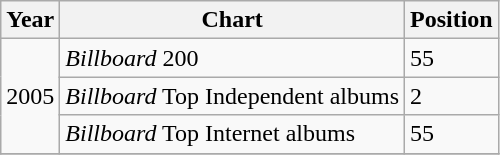<table class="wikitable">
<tr>
<th>Year</th>
<th>Chart</th>
<th>Position</th>
</tr>
<tr>
<td rowspan=3>2005</td>
<td><em>Billboard</em> 200</td>
<td>55</td>
</tr>
<tr>
<td><em>Billboard</em> Top Independent albums</td>
<td>2</td>
</tr>
<tr>
<td><em>Billboard</em> Top Internet albums</td>
<td>55</td>
</tr>
<tr>
</tr>
</table>
